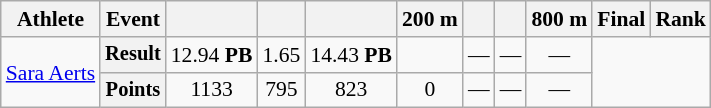<table class="wikitable" border="1" style="font-size:90%">
<tr>
<th>Athlete</th>
<th>Event</th>
<th></th>
<th></th>
<th></th>
<th>200 m</th>
<th></th>
<th></th>
<th>800 m</th>
<th>Final</th>
<th>Rank</th>
</tr>
<tr align=center>
<td rowspan=2 align=left><a href='#'>Sara Aerts</a></td>
<th style="font-size:95%">Result</th>
<td>12.94 <strong>PB</strong></td>
<td>1.65</td>
<td>14.43 <strong>PB</strong></td>
<td></td>
<td>—</td>
<td>—</td>
<td>—</td>
<td colspan=2 rowspan=2></td>
</tr>
<tr align=center>
<th style="font-size:95%">Points</th>
<td>1133</td>
<td>795</td>
<td>823</td>
<td>0</td>
<td>—</td>
<td>—</td>
<td>—</td>
</tr>
</table>
